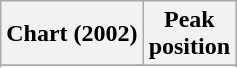<table class="wikitable plainrowheaders sortable" style="text-align:center">
<tr>
<th scope="col">Chart (2002)</th>
<th scope="col">Peak<br>position</th>
</tr>
<tr>
</tr>
<tr>
</tr>
<tr>
</tr>
<tr>
</tr>
</table>
